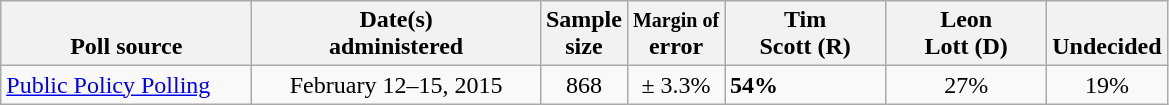<table class="wikitable">
<tr valign= bottom>
<th style="width:160px;">Poll source</th>
<th style="width:185px;">Date(s)<br>administered</th>
<th class=small>Sample<br>size</th>
<th><small>Margin of</small><br>error</th>
<th style="width:100px;">Tim<br>Scott (R)</th>
<th style="width:100px;">Leon<br>Lott (D)</th>
<th>Undecided</th>
</tr>
<tr>
<td><a href='#'>Public Policy Polling</a></td>
<td align=center>February 12–15, 2015</td>
<td align=center>868</td>
<td align=center>± 3.3%</td>
<td><strong>54%</strong></td>
<td align=center>27%</td>
<td align=center>19%</td>
</tr>
</table>
